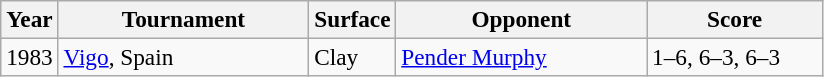<table class="sortable wikitable" style=font-size:97%>
<tr>
<th style="width:30px">Year</th>
<th style="width:160px">Tournament</th>
<th style="width:50px">Surface</th>
<th style="width:160px">Opponent</th>
<th style="width:110px" class="unsortable">Score</th>
</tr>
<tr>
<td>1983</td>
<td><a href='#'>Vigo</a>, Spain</td>
<td>Clay</td>
<td> <a href='#'>Pender Murphy</a></td>
<td>1–6, 6–3, 6–3</td>
</tr>
</table>
